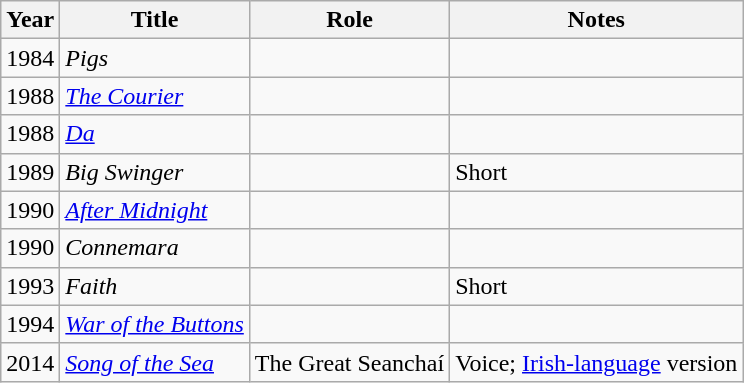<table class="wikitable">
<tr>
<th>Year</th>
<th>Title</th>
<th>Role</th>
<th>Notes</th>
</tr>
<tr>
<td>1984</td>
<td><em>Pigs</em></td>
<td></td>
<td></td>
</tr>
<tr>
<td>1988</td>
<td><em><a href='#'>The Courier</a></em></td>
<td></td>
<td></td>
</tr>
<tr>
<td>1988</td>
<td><em><a href='#'>Da</a></em></td>
<td></td>
<td></td>
</tr>
<tr>
<td>1989</td>
<td><em>Big Swinger</em></td>
<td></td>
<td>Short</td>
</tr>
<tr>
<td>1990</td>
<td><em><a href='#'>After Midnight</a></em></td>
<td></td>
<td></td>
</tr>
<tr>
<td>1990</td>
<td><em>Connemara</em></td>
<td></td>
<td></td>
</tr>
<tr>
<td>1993</td>
<td><em>Faith</em></td>
<td></td>
<td>Short</td>
</tr>
<tr>
<td>1994</td>
<td><em><a href='#'>War of the Buttons</a></em></td>
<td></td>
<td></td>
</tr>
<tr>
<td>2014</td>
<td><em><a href='#'>Song of the Sea</a></em></td>
<td>The Great Seanchaí</td>
<td>Voice; <a href='#'>Irish-language</a> version</td>
</tr>
</table>
